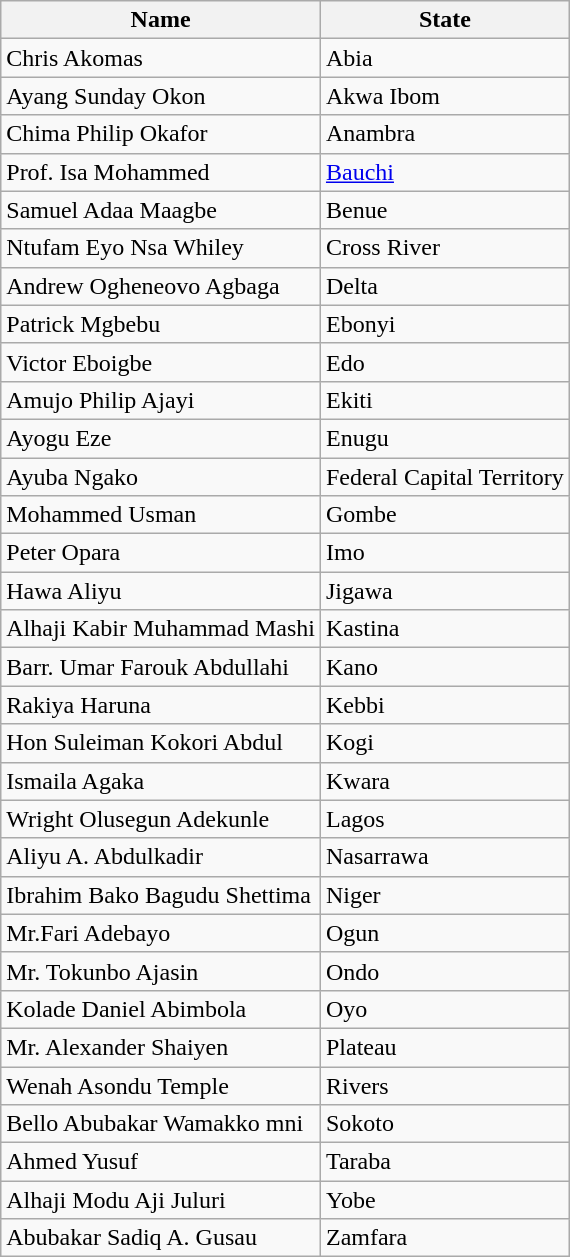<table class="wikitable">
<tr>
<th>Name</th>
<th>State</th>
</tr>
<tr>
<td>Chris Akomas</td>
<td>Abia</td>
</tr>
<tr>
<td>Ayang Sunday Okon</td>
<td>Akwa Ibom</td>
</tr>
<tr>
<td>Chima Philip Okafor</td>
<td>Anambra</td>
</tr>
<tr>
<td>Prof. Isa Mohammed</td>
<td><a href='#'>Bauchi </a></td>
</tr>
<tr>
<td>Samuel Adaa Maagbe</td>
<td>Benue</td>
</tr>
<tr>
<td>Ntufam Eyo Nsa Whiley</td>
<td>Cross River</td>
</tr>
<tr>
<td>Andrew Ogheneovo Agbaga</td>
<td>Delta</td>
</tr>
<tr>
<td>Patrick Mgbebu</td>
<td>Ebonyi</td>
</tr>
<tr>
<td>Victor Eboigbe</td>
<td>Edo</td>
</tr>
<tr>
<td>Amujo Philip Ajayi</td>
<td>Ekiti</td>
</tr>
<tr>
<td>Ayogu Eze</td>
<td>Enugu</td>
</tr>
<tr>
<td>Ayuba Ngako</td>
<td>Federal Capital Territory</td>
</tr>
<tr>
<td>Mohammed Usman</td>
<td>Gombe</td>
</tr>
<tr>
<td>Peter Opara</td>
<td>Imo</td>
</tr>
<tr>
<td>Hawa Aliyu</td>
<td>Jigawa</td>
</tr>
<tr>
<td>Alhaji Kabir Muhammad Mashi</td>
<td>Kastina</td>
</tr>
<tr>
<td>Barr. Umar Farouk Abdullahi</td>
<td>Kano</td>
</tr>
<tr>
<td>Rakiya Haruna</td>
<td>Kebbi</td>
</tr>
<tr>
<td>Hon Suleiman Kokori Abdul</td>
<td>Kogi</td>
</tr>
<tr>
<td>Ismaila Agaka</td>
<td>Kwara</td>
</tr>
<tr>
<td>Wright Olusegun Adekunle</td>
<td>Lagos</td>
</tr>
<tr>
<td>Aliyu A. Abdulkadir</td>
<td>Nasarrawa</td>
</tr>
<tr>
<td>Ibrahim Bako Bagudu Shettima</td>
<td>Niger</td>
</tr>
<tr>
<td>Mr.Fari Adebayo</td>
<td>Ogun</td>
</tr>
<tr>
<td>Mr. Tokunbo Ajasin</td>
<td>Ondo</td>
</tr>
<tr>
<td>Kolade Daniel Abimbola</td>
<td>Oyo</td>
</tr>
<tr>
<td>Mr. Alexander Shaiyen</td>
<td>Plateau</td>
</tr>
<tr>
<td>Wenah Asondu Temple</td>
<td>Rivers</td>
</tr>
<tr>
<td>Bello Abubakar Wamakko mni</td>
<td>Sokoto</td>
</tr>
<tr>
<td>Ahmed Yusuf</td>
<td>Taraba</td>
</tr>
<tr>
<td>Alhaji Modu Aji Juluri</td>
<td>Yobe</td>
</tr>
<tr>
<td>Abubakar Sadiq A. Gusau</td>
<td>Zamfara</td>
</tr>
</table>
